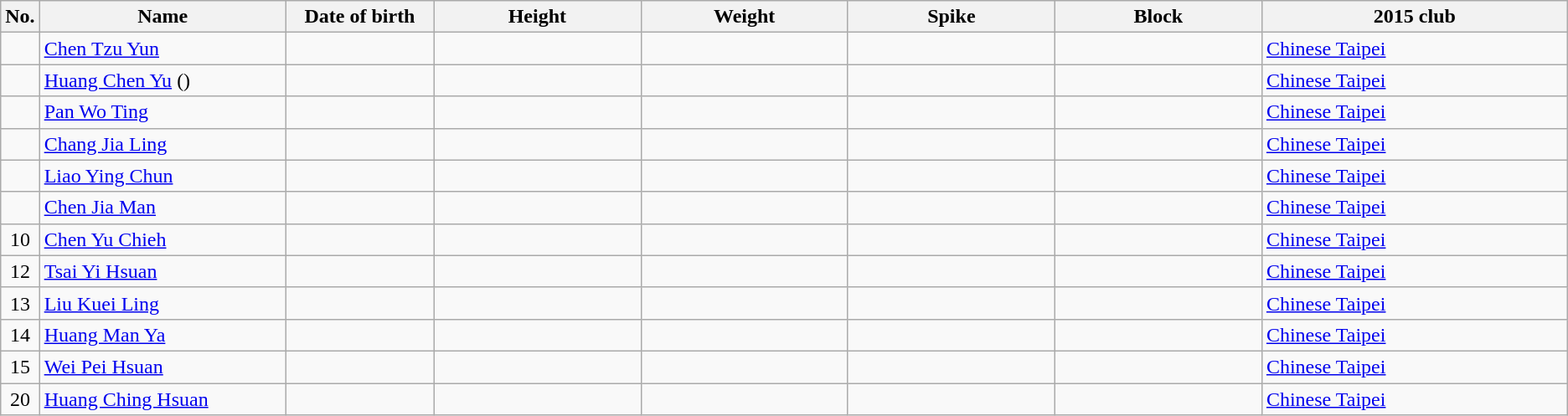<table class="wikitable sortable" style="text-align:center;">
<tr>
<th>No.</th>
<th style="width:12em">Name</th>
<th style="width:7em">Date of birth</th>
<th style="width:10em">Height</th>
<th style="width:10em">Weight</th>
<th style="width:10em">Spike</th>
<th style="width:10em">Block</th>
<th style="width:15em">2015 club</th>
</tr>
<tr>
<td></td>
<td align=left><a href='#'>Chen Tzu Yun</a></td>
<td align=right></td>
<td></td>
<td></td>
<td></td>
<td></td>
<td align=left> <a href='#'>Chinese Taipei</a></td>
</tr>
<tr>
<td></td>
<td align=left><a href='#'>Huang Chen Yu</a> ()</td>
<td align=right></td>
<td></td>
<td></td>
<td></td>
<td></td>
<td align=left> <a href='#'>Chinese Taipei</a></td>
</tr>
<tr>
<td></td>
<td align=left><a href='#'>Pan Wo Ting</a></td>
<td align=right></td>
<td></td>
<td></td>
<td></td>
<td></td>
<td align=left> <a href='#'>Chinese Taipei</a></td>
</tr>
<tr>
<td></td>
<td align=left><a href='#'>Chang Jia Ling</a></td>
<td align=right></td>
<td></td>
<td></td>
<td></td>
<td></td>
<td align=left> <a href='#'>Chinese Taipei</a></td>
</tr>
<tr>
<td></td>
<td align=left><a href='#'>Liao Ying Chun</a></td>
<td align=right></td>
<td></td>
<td></td>
<td></td>
<td></td>
<td align=left> <a href='#'>Chinese Taipei</a></td>
</tr>
<tr>
<td></td>
<td align=left><a href='#'>Chen Jia Man</a></td>
<td align=right></td>
<td></td>
<td></td>
<td></td>
<td></td>
<td align=left> <a href='#'>Chinese Taipei</a></td>
</tr>
<tr>
<td>10</td>
<td align=left><a href='#'>Chen Yu Chieh</a></td>
<td align=right></td>
<td></td>
<td></td>
<td></td>
<td></td>
<td align=left> <a href='#'>Chinese Taipei</a></td>
</tr>
<tr>
<td>12</td>
<td align=left><a href='#'>Tsai Yi Hsuan</a></td>
<td align=right></td>
<td></td>
<td></td>
<td></td>
<td></td>
<td align=left> <a href='#'>Chinese Taipei</a></td>
</tr>
<tr>
<td>13</td>
<td align=left><a href='#'>Liu Kuei Ling</a></td>
<td align=right></td>
<td></td>
<td></td>
<td></td>
<td></td>
<td align=left> <a href='#'>Chinese Taipei</a></td>
</tr>
<tr>
<td>14</td>
<td align=left><a href='#'>Huang Man Ya</a></td>
<td align=right></td>
<td></td>
<td></td>
<td></td>
<td></td>
<td align=left> <a href='#'>Chinese Taipei</a></td>
</tr>
<tr>
<td>15</td>
<td align=left><a href='#'>Wei Pei Hsuan</a></td>
<td align=right></td>
<td></td>
<td></td>
<td></td>
<td></td>
<td align=left> <a href='#'>Chinese Taipei</a></td>
</tr>
<tr>
<td>20</td>
<td align=left><a href='#'>Huang Ching Hsuan</a></td>
<td align=right></td>
<td></td>
<td></td>
<td></td>
<td></td>
<td align=left> <a href='#'>Chinese Taipei</a></td>
</tr>
</table>
